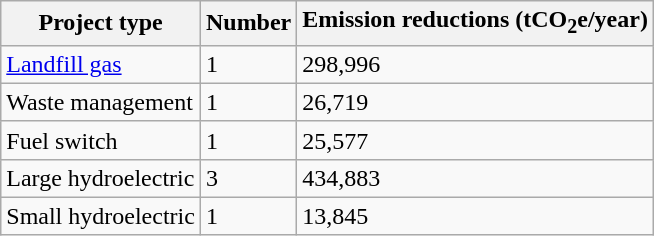<table class="wikitable">
<tr>
<th>Project type</th>
<th>Number</th>
<th>Emission reductions (tCO<sub>2</sub>e/year)</th>
</tr>
<tr>
<td><a href='#'>Landfill gas</a></td>
<td>1</td>
<td>298,996</td>
</tr>
<tr>
<td>Waste management</td>
<td>1</td>
<td>26,719</td>
</tr>
<tr>
<td>Fuel switch</td>
<td>1</td>
<td>25,577</td>
</tr>
<tr>
<td>Large hydroelectric</td>
<td>3</td>
<td>434,883</td>
</tr>
<tr>
<td>Small hydroelectric</td>
<td>1</td>
<td>13,845</td>
</tr>
</table>
